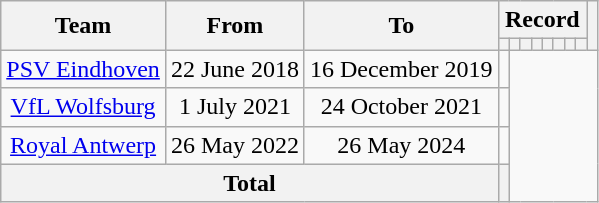<table class="wikitable" style="text-align:center">
<tr>
<th rowspan="2">Team</th>
<th rowspan="2">From</th>
<th rowspan="2">To</th>
<th colspan="8">Record</th>
<th rowspan=2></th>
</tr>
<tr>
<th></th>
<th></th>
<th></th>
<th></th>
<th></th>
<th></th>
<th></th>
<th></th>
</tr>
<tr>
<td><a href='#'>PSV Eindhoven</a></td>
<td>22 June 2018</td>
<td>16 December 2019<br></td>
<td></td>
</tr>
<tr>
<td><a href='#'>VfL Wolfsburg</a></td>
<td>1 July 2021</td>
<td>24 October 2021<br></td>
<td></td>
</tr>
<tr>
<td><a href='#'>Royal Antwerp</a></td>
<td>26 May 2022</td>
<td>26 May 2024<br></td>
<td></td>
</tr>
<tr>
<th colspan=3>Total<br></th>
<th></th>
</tr>
</table>
